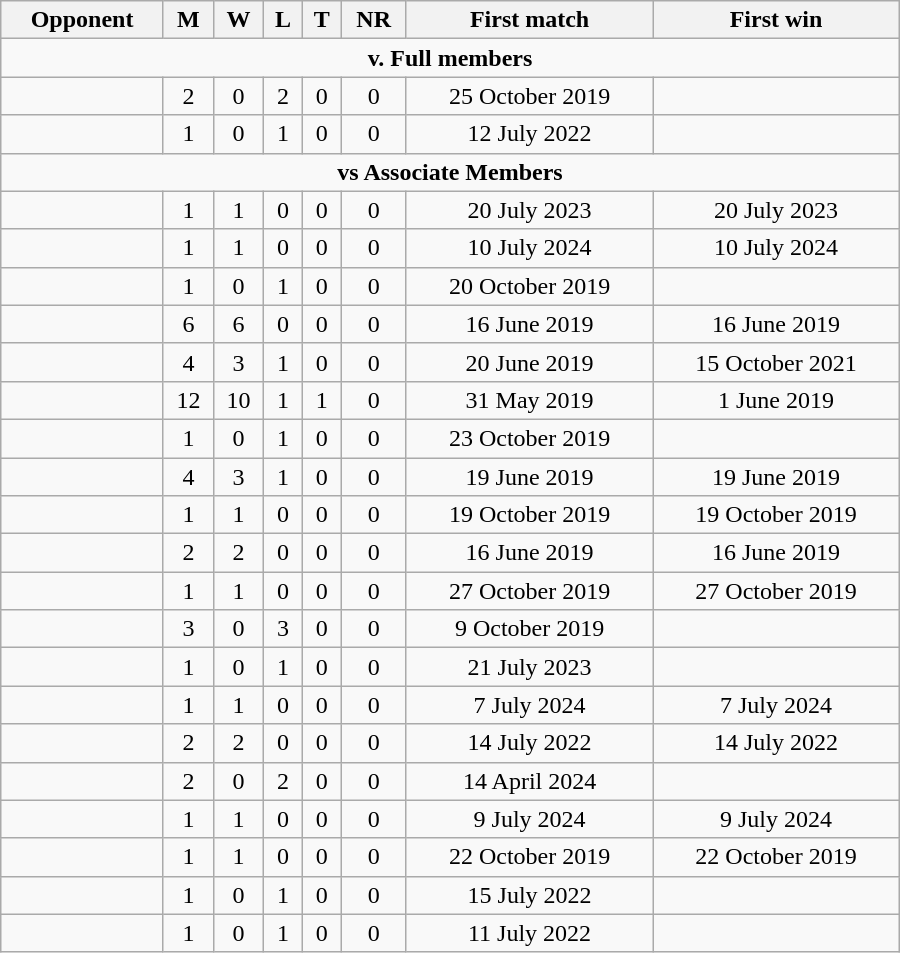<table class="wikitable" style="text-align: center; width: 600px;">
<tr>
<th>Opponent</th>
<th>M</th>
<th>W</th>
<th>L</th>
<th>T</th>
<th>NR</th>
<th>First match</th>
<th>First win</th>
</tr>
<tr>
<td colspan="8" style="text-align:center;"><strong>v. Full members</strong></td>
</tr>
<tr>
<td align=left></td>
<td>2</td>
<td>0</td>
<td>2</td>
<td>0</td>
<td>0</td>
<td>25 October 2019</td>
<td></td>
</tr>
<tr>
<td align=left></td>
<td>1</td>
<td>0</td>
<td>1</td>
<td>0</td>
<td>0</td>
<td>12 July 2022</td>
<td></td>
</tr>
<tr>
<td colspan="8" style="text-align:center;"><strong>vs Associate Members</strong></td>
</tr>
<tr>
<td align=left></td>
<td>1</td>
<td>1</td>
<td>0</td>
<td>0</td>
<td>0</td>
<td>20 July 2023</td>
<td>20 July 2023</td>
</tr>
<tr>
<td align=left></td>
<td>1</td>
<td>1</td>
<td>0</td>
<td>0</td>
<td>0</td>
<td>10 July 2024</td>
<td>10 July 2024</td>
</tr>
<tr>
<td align=left></td>
<td>1</td>
<td>0</td>
<td>1</td>
<td>0</td>
<td>0</td>
<td>20 October 2019</td>
<td></td>
</tr>
<tr>
<td align=left></td>
<td>6</td>
<td>6</td>
<td>0</td>
<td>0</td>
<td>0</td>
<td>16 June 2019</td>
<td>16 June 2019</td>
</tr>
<tr>
<td align=left></td>
<td>4</td>
<td>3</td>
<td>1</td>
<td>0</td>
<td>0</td>
<td>20 June 2019</td>
<td>15 October 2021</td>
</tr>
<tr>
<td align=left></td>
<td>12</td>
<td>10</td>
<td>1</td>
<td>1</td>
<td>0</td>
<td>31 May 2019</td>
<td>1 June 2019</td>
</tr>
<tr>
<td align=left></td>
<td>1</td>
<td>0</td>
<td>1</td>
<td>0</td>
<td>0</td>
<td>23 October 2019</td>
<td></td>
</tr>
<tr>
<td align=left></td>
<td>4</td>
<td>3</td>
<td>1</td>
<td>0</td>
<td>0</td>
<td>19 June 2019</td>
<td>19 June 2019</td>
</tr>
<tr>
<td align=left></td>
<td>1</td>
<td>1</td>
<td>0</td>
<td>0</td>
<td>0</td>
<td>19 October 2019</td>
<td>19 October 2019</td>
</tr>
<tr>
<td align=left></td>
<td>2</td>
<td>2</td>
<td>0</td>
<td>0</td>
<td>0</td>
<td>16 June 2019</td>
<td>16 June 2019</td>
</tr>
<tr>
<td align=left></td>
<td>1</td>
<td>1</td>
<td>0</td>
<td>0</td>
<td>0</td>
<td>27 October 2019</td>
<td>27 October 2019</td>
</tr>
<tr>
<td align=left></td>
<td>3</td>
<td>0</td>
<td>3</td>
<td>0</td>
<td>0</td>
<td>9 October 2019</td>
<td></td>
</tr>
<tr>
<td align=left></td>
<td>1</td>
<td>0</td>
<td>1</td>
<td>0</td>
<td>0</td>
<td>21 July 2023</td>
<td></td>
</tr>
<tr>
<td align=left></td>
<td>1</td>
<td>1</td>
<td>0</td>
<td>0</td>
<td>0</td>
<td>7 July 2024</td>
<td>7 July 2024</td>
</tr>
<tr>
<td align=left></td>
<td>2</td>
<td>2</td>
<td>0</td>
<td>0</td>
<td>0</td>
<td>14 July 2022</td>
<td>14 July 2022</td>
</tr>
<tr>
<td align=left></td>
<td>2</td>
<td>0</td>
<td>2</td>
<td>0</td>
<td>0</td>
<td>14 April 2024</td>
<td></td>
</tr>
<tr>
<td align=left></td>
<td>1</td>
<td>1</td>
<td>0</td>
<td>0</td>
<td>0</td>
<td>9 July 2024</td>
<td>9 July 2024</td>
</tr>
<tr>
<td align=left></td>
<td>1</td>
<td>1</td>
<td>0</td>
<td>0</td>
<td>0</td>
<td>22 October 2019</td>
<td>22 October 2019</td>
</tr>
<tr>
<td align=left></td>
<td>1</td>
<td>0</td>
<td>1</td>
<td>0</td>
<td>0</td>
<td>15 July 2022</td>
<td></td>
</tr>
<tr>
<td align=left></td>
<td>1</td>
<td>0</td>
<td>1</td>
<td>0</td>
<td>0</td>
<td>11 July 2022</td>
<td></td>
</tr>
</table>
